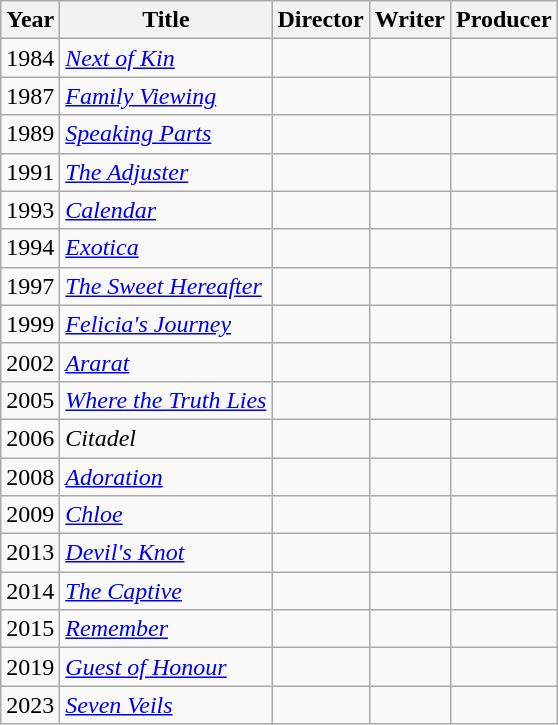<table class="wikitable sortable">
<tr>
<th>Year</th>
<th>Title</th>
<th>Director</th>
<th>Writer</th>
<th>Producer</th>
</tr>
<tr>
<td>1984</td>
<td><em><a href='#'>Next of Kin</a></em></td>
<td></td>
<td></td>
<td></td>
</tr>
<tr>
<td>1987</td>
<td><em><a href='#'>Family Viewing</a></em></td>
<td></td>
<td></td>
<td></td>
</tr>
<tr>
<td>1989</td>
<td><em><a href='#'>Speaking Parts</a></em></td>
<td></td>
<td></td>
<td></td>
</tr>
<tr>
<td>1991</td>
<td data-sort-value="Adjuster, The"><em><a href='#'>The Adjuster</a></em></td>
<td></td>
<td></td>
<td></td>
</tr>
<tr>
<td>1993</td>
<td><em><a href='#'>Calendar</a></em></td>
<td></td>
<td></td>
<td></td>
</tr>
<tr>
<td>1994</td>
<td><em><a href='#'>Exotica</a></em></td>
<td></td>
<td></td>
<td></td>
</tr>
<tr>
<td>1997</td>
<td data-sort-value="Sweet Hereafter, The"><em><a href='#'>The Sweet Hereafter</a></em></td>
<td></td>
<td></td>
<td></td>
</tr>
<tr>
<td>1999</td>
<td><em><a href='#'>Felicia's Journey</a></em></td>
<td></td>
<td></td>
<td></td>
</tr>
<tr>
<td>2002</td>
<td><em><a href='#'>Ararat</a></em></td>
<td></td>
<td></td>
<td></td>
</tr>
<tr>
<td>2005</td>
<td><em><a href='#'>Where the Truth Lies</a></em></td>
<td></td>
<td></td>
<td></td>
</tr>
<tr>
<td>2006</td>
<td><em>Citadel</em></td>
<td></td>
<td></td>
<td></td>
</tr>
<tr>
<td>2008</td>
<td><em><a href='#'>Adoration</a></em></td>
<td></td>
<td></td>
<td></td>
</tr>
<tr>
<td>2009</td>
<td><em><a href='#'>Chloe</a></em></td>
<td></td>
<td></td>
<td></td>
</tr>
<tr>
<td>2013</td>
<td><em><a href='#'>Devil's Knot</a></em></td>
<td></td>
<td></td>
<td></td>
</tr>
<tr>
<td>2014</td>
<td data-sort-value="Captive, The"><em><a href='#'>The Captive</a></em></td>
<td></td>
<td></td>
<td></td>
</tr>
<tr>
<td>2015</td>
<td><em><a href='#'>Remember</a></em></td>
<td></td>
<td></td>
<td></td>
</tr>
<tr>
<td>2019</td>
<td><em><a href='#'>Guest of Honour</a></em></td>
<td></td>
<td></td>
<td></td>
</tr>
<tr>
<td>2023</td>
<td><em><a href='#'>Seven Veils</a></em></td>
<td></td>
<td></td>
<td></td>
</tr>
</table>
